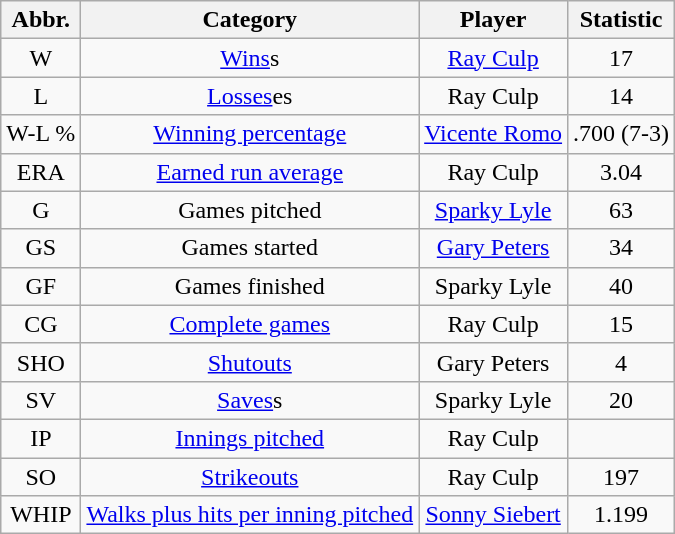<table class="wikitable sortable" style="text-align:center;">
<tr>
<th>Abbr.</th>
<th>Category</th>
<th>Player</th>
<th>Statistic</th>
</tr>
<tr>
<td>W</td>
<td><a href='#'>Wins</a>s</td>
<td><a href='#'>Ray Culp</a></td>
<td>17</td>
</tr>
<tr>
<td>L</td>
<td><a href='#'>Losses</a>es</td>
<td>Ray Culp</td>
<td>14</td>
</tr>
<tr>
<td>W-L %</td>
<td><a href='#'>Winning percentage</a></td>
<td><a href='#'>Vicente Romo</a></td>
<td>.700 (7-3)</td>
</tr>
<tr>
<td>ERA</td>
<td><a href='#'>Earned run average</a></td>
<td>Ray Culp</td>
<td>3.04</td>
</tr>
<tr>
<td>G</td>
<td>Games pitched</td>
<td><a href='#'>Sparky Lyle</a></td>
<td>63</td>
</tr>
<tr>
<td>GS</td>
<td>Games started</td>
<td><a href='#'>Gary Peters</a></td>
<td>34</td>
</tr>
<tr>
<td>GF</td>
<td>Games finished</td>
<td>Sparky Lyle</td>
<td>40</td>
</tr>
<tr>
<td>CG</td>
<td><a href='#'>Complete games</a></td>
<td>Ray Culp</td>
<td>15</td>
</tr>
<tr>
<td>SHO</td>
<td><a href='#'>Shutouts</a></td>
<td>Gary Peters</td>
<td>4</td>
</tr>
<tr>
<td>SV</td>
<td><a href='#'>Saves</a>s</td>
<td>Sparky Lyle</td>
<td>20</td>
</tr>
<tr>
<td>IP</td>
<td><a href='#'>Innings pitched</a></td>
<td>Ray Culp</td>
<td></td>
</tr>
<tr>
<td>SO</td>
<td><a href='#'>Strikeouts</a></td>
<td>Ray Culp</td>
<td>197</td>
</tr>
<tr>
<td>WHIP</td>
<td><a href='#'>Walks plus hits per inning pitched</a></td>
<td><a href='#'>Sonny Siebert</a></td>
<td>1.199</td>
</tr>
</table>
